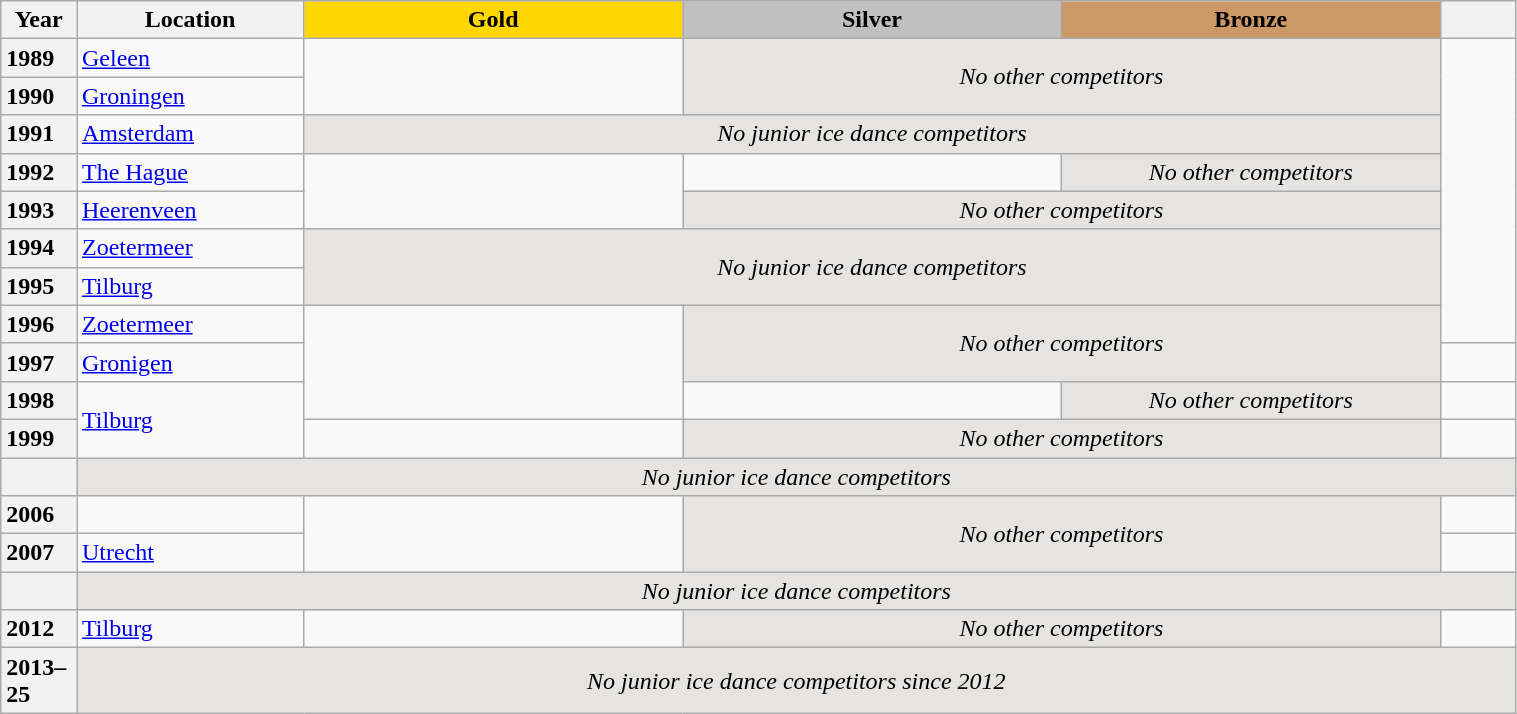<table class="wikitable unsortable" style="text-align:left; width:80%">
<tr>
<th scope="col" style="text-align:center; width:5%">Year</th>
<th scope="col" style="text-align:center; width:15%">Location</th>
<th scope="col" style="text-align:center; width:25%; background:gold">Gold</th>
<th scope="col" style="text-align:center; width:25%; background:silver">Silver</th>
<th scope="col" style="text-align:center; width:25%; background:#c96">Bronze</th>
<th scope="col" style="text-align:center; width:5%"></th>
</tr>
<tr>
<th scope="row" style="text-align:left">1989</th>
<td><a href='#'>Geleen</a></td>
<td rowspan="2"></td>
<td colspan="2" rowspan="2" align="center" bgcolor="e5e4e2"><em>No other competitors</em></td>
<td rowspan="8"></td>
</tr>
<tr>
<th scope="row" style="text-align:left">1990</th>
<td><a href='#'>Groningen</a></td>
</tr>
<tr>
<th scope="row" style="text-align:left">1991</th>
<td><a href='#'>Amsterdam</a></td>
<td colspan="3" align="center" bgcolor="e5e4e2"><em>No junior ice dance competitors</em></td>
</tr>
<tr>
<th scope="row" style="text-align:left">1992</th>
<td><a href='#'>The Hague</a></td>
<td rowspan="2"></td>
<td></td>
<td align="center" bgcolor="e5e4e2"><em>No other competitors</em></td>
</tr>
<tr>
<th scope="row" style="text-align:left">1993</th>
<td><a href='#'>Heerenveen</a></td>
<td colspan="2" align="center" bgcolor="e5e4e2"><em>No other competitors</em></td>
</tr>
<tr>
<th scope="row" style="text-align:left">1994</th>
<td><a href='#'>Zoetermeer</a></td>
<td colspan="3" rowspan="2" align="center" bgcolor="e5e4e2"><em>No junior ice dance competitors</em></td>
</tr>
<tr>
<th scope="row" style="text-align:left">1995</th>
<td><a href='#'>Tilburg</a></td>
</tr>
<tr>
<th scope="row" style="text-align:left">1996</th>
<td><a href='#'>Zoetermeer</a></td>
<td rowspan="3"></td>
<td colspan="2" rowspan="2" align="center" bgcolor="e5e4e2"><em>No other competitors</em></td>
</tr>
<tr>
<th scope="row" style="text-align:left">1997</th>
<td><a href='#'>Gronigen</a></td>
<td></td>
</tr>
<tr>
<th scope="row" style="text-align:left">1998</th>
<td rowspan="2"><a href='#'>Tilburg</a></td>
<td></td>
<td align="center" bgcolor="e5e4e2"><em>No other competitors</em></td>
<td></td>
</tr>
<tr>
<th scope="row" style="text-align:left">1999</th>
<td></td>
<td colspan="2" align="center" bgcolor="e5e4e2"><em>No other competitors</em></td>
<td></td>
</tr>
<tr>
<th scope="row" style="text-align:left"></th>
<td colspan="5" align="center" bgcolor="e5e4e2"><em>No junior ice dance competitors</em></td>
</tr>
<tr>
<th scope="row" style="text-align:left">2006</th>
<td></td>
<td rowspan="2"></td>
<td colspan="2" rowspan="2" align="center" bgcolor="e5e4e2"><em>No other competitors</em></td>
<td></td>
</tr>
<tr>
<th scope="row" style="text-align:left">2007</th>
<td><a href='#'>Utrecht</a></td>
<td></td>
</tr>
<tr>
<th scope="row" style="text-align:left"></th>
<td colspan="5" align="center" bgcolor="e5e4e2"><em>No junior ice dance competitors</em></td>
</tr>
<tr>
<th scope="row" style="text-align:left">2012</th>
<td><a href='#'>Tilburg</a></td>
<td></td>
<td colspan="2" align="center" bgcolor="e5e4e2"><em>No other competitors</em></td>
<td></td>
</tr>
<tr>
<th scope="row" style="text-align:left">2013–25</th>
<td colspan="5" align="center" bgcolor="e5e4e2"><em>No junior ice dance competitors since 2012</em></td>
</tr>
</table>
